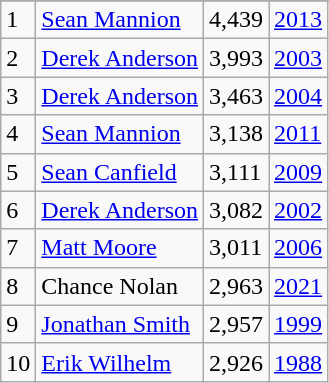<table class="wikitable">
<tr>
</tr>
<tr>
<td>1</td>
<td><a href='#'>Sean Mannion</a></td>
<td><abbr>4,439</abbr></td>
<td><a href='#'>2013</a></td>
</tr>
<tr>
<td>2</td>
<td><a href='#'>Derek Anderson</a></td>
<td><abbr>3,993</abbr></td>
<td><a href='#'>2003</a></td>
</tr>
<tr>
<td>3</td>
<td><a href='#'>Derek Anderson</a></td>
<td><abbr>3,463</abbr></td>
<td><a href='#'>2004</a></td>
</tr>
<tr>
<td>4</td>
<td><a href='#'>Sean Mannion</a></td>
<td><abbr>3,138</abbr></td>
<td><a href='#'>2011</a></td>
</tr>
<tr>
<td>5</td>
<td><a href='#'>Sean Canfield</a></td>
<td><abbr>3,111</abbr></td>
<td><a href='#'>2009</a></td>
</tr>
<tr>
<td>6</td>
<td><a href='#'>Derek Anderson</a></td>
<td><abbr>3,082</abbr></td>
<td><a href='#'>2002</a></td>
</tr>
<tr>
<td>7</td>
<td><a href='#'>Matt Moore</a></td>
<td><abbr>3,011</abbr></td>
<td><a href='#'>2006</a></td>
</tr>
<tr>
<td>8</td>
<td>Chance Nolan</td>
<td><abbr>2,963</abbr></td>
<td><a href='#'>2021</a></td>
</tr>
<tr>
<td>9</td>
<td><a href='#'>Jonathan Smith</a></td>
<td><abbr>2,957</abbr></td>
<td><a href='#'>1999</a></td>
</tr>
<tr>
<td>10</td>
<td><a href='#'>Erik Wilhelm</a></td>
<td><abbr>2,926</abbr></td>
<td><a href='#'>1988</a></td>
</tr>
</table>
